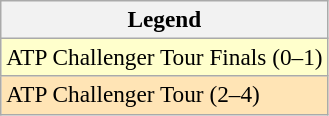<table class=wikitable style=font-size:97%>
<tr>
<th>Legend</th>
</tr>
<tr bgcolor=#ffffcc>
<td>ATP Challenger Tour Finals (0–1)</td>
</tr>
<tr bgcolor=moccasin>
<td>ATP Challenger Tour (2–4)</td>
</tr>
</table>
